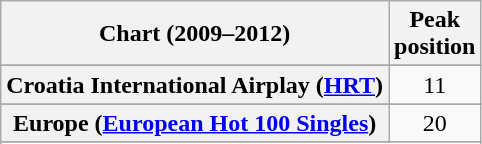<table class="wikitable sortable plainrowheaders" style="text-align:center">
<tr>
<th scope="col">Chart (2009–2012)</th>
<th scope="col">Peak<br>position</th>
</tr>
<tr>
</tr>
<tr>
</tr>
<tr>
</tr>
<tr>
</tr>
<tr>
</tr>
<tr>
</tr>
<tr>
</tr>
<tr>
</tr>
<tr>
<th scope="row">Croatia International Airplay (<a href='#'>HRT</a>)</th>
<td>11</td>
</tr>
<tr>
</tr>
<tr>
<th scope="row">Europe (<a href='#'>European Hot 100 Singles</a>)</th>
<td>20</td>
</tr>
<tr>
</tr>
<tr>
</tr>
<tr>
</tr>
<tr>
</tr>
<tr>
</tr>
<tr>
</tr>
<tr>
</tr>
<tr>
</tr>
<tr>
</tr>
<tr>
</tr>
<tr>
</tr>
<tr>
</tr>
<tr>
</tr>
<tr>
</tr>
<tr>
</tr>
</table>
